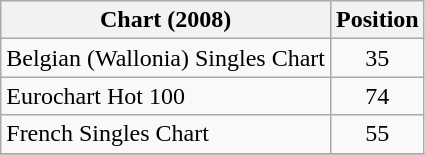<table class="wikitable sortable">
<tr>
<th>Chart (2008)</th>
<th>Position</th>
</tr>
<tr>
<td>Belgian (Wallonia) Singles Chart</td>
<td align="center">35</td>
</tr>
<tr>
<td>Eurochart Hot 100</td>
<td align="center">74</td>
</tr>
<tr>
<td>French Singles Chart</td>
<td align="center">55</td>
</tr>
<tr>
</tr>
</table>
